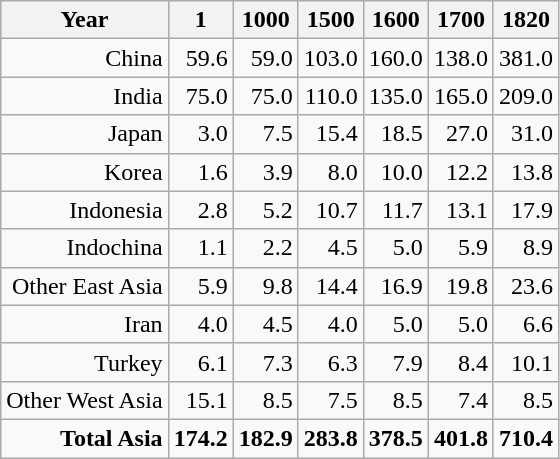<table class="wikitable " style="text-align:right">
<tr>
<th scope="col">Year</th>
<th scope="col">1</th>
<th scope="col">1000</th>
<th scope="col">1500</th>
<th scope="col">1600</th>
<th scope="col">1700</th>
<th scope="col">1820</th>
</tr>
<tr>
<td>China</td>
<td>59.6</td>
<td>59.0</td>
<td>103.0</td>
<td>160.0</td>
<td>138.0</td>
<td>381.0</td>
</tr>
<tr>
<td>India</td>
<td>75.0</td>
<td>75.0</td>
<td>110.0</td>
<td>135.0</td>
<td>165.0</td>
<td>209.0</td>
</tr>
<tr>
<td>Japan</td>
<td>3.0</td>
<td>7.5</td>
<td>15.4</td>
<td>18.5</td>
<td>27.0</td>
<td>31.0</td>
</tr>
<tr>
<td>Korea</td>
<td>1.6</td>
<td>3.9</td>
<td>8.0</td>
<td>10.0</td>
<td>12.2</td>
<td>13.8</td>
</tr>
<tr>
<td>Indonesia</td>
<td>2.8</td>
<td>5.2</td>
<td>10.7</td>
<td>11.7</td>
<td>13.1</td>
<td>17.9</td>
</tr>
<tr>
<td>Indochina</td>
<td>1.1</td>
<td>2.2</td>
<td>4.5</td>
<td>5.0</td>
<td>5.9</td>
<td>8.9</td>
</tr>
<tr>
<td>Other East Asia</td>
<td>5.9</td>
<td>9.8</td>
<td>14.4</td>
<td>16.9</td>
<td>19.8</td>
<td>23.6</td>
</tr>
<tr>
<td>Iran</td>
<td>4.0</td>
<td>4.5</td>
<td>4.0</td>
<td>5.0</td>
<td>5.0</td>
<td>6.6</td>
</tr>
<tr>
<td>Turkey</td>
<td>6.1</td>
<td>7.3</td>
<td>6.3</td>
<td>7.9</td>
<td>8.4</td>
<td>10.1</td>
</tr>
<tr>
<td>Other West Asia</td>
<td>15.1</td>
<td>8.5</td>
<td>7.5</td>
<td>8.5</td>
<td>7.4</td>
<td>8.5</td>
</tr>
<tr>
<td><strong>Total Asia </strong></td>
<td><strong>174.2</strong></td>
<td><strong>182.9</strong></td>
<td><strong>283.8</strong></td>
<td><strong>378.5</strong></td>
<td><strong>401.8</strong></td>
<td><strong>710.4</strong></td>
</tr>
</table>
